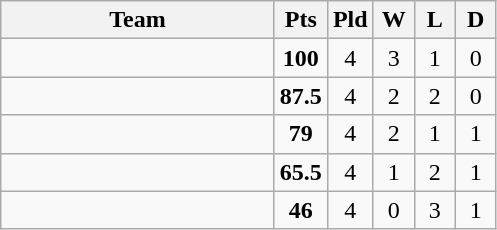<table class="wikitable" style="text-align:center;">
<tr>
<th width=175>Team</th>
<th width=20 abbr="Points">Pts</th>
<th width=20 abbr="Played">Pld</th>
<th width=20 abbr="Won">W</th>
<th width=20 abbr="Lost">L</th>
<th width=20 abbr="Drawn">D</th>
</tr>
<tr style="background:#f9f9f9;">
<td style="text-align:left;"></td>
<td><strong>100</strong></td>
<td>4</td>
<td>3</td>
<td>1</td>
<td>0</td>
</tr>
<tr style="background:#f9f9f9;">
<td style="text-align:left;"></td>
<td><strong>87.5</strong></td>
<td>4</td>
<td>2</td>
<td>2</td>
<td>0</td>
</tr>
<tr style="background:#f9f9f9;">
<td style="text-align:left;"></td>
<td><strong>79</strong></td>
<td>4</td>
<td>2</td>
<td>1</td>
<td>1</td>
</tr>
<tr style="background:#f9f9f9;">
<td style="text-align:left;"></td>
<td><strong>65.5</strong></td>
<td>4</td>
<td>1</td>
<td>2</td>
<td>1</td>
</tr>
<tr style="background:#f9f9f9;">
<td style="text-align:left;"></td>
<td><strong>46</strong></td>
<td>4</td>
<td>0</td>
<td>3</td>
<td>1</td>
</tr>
</table>
